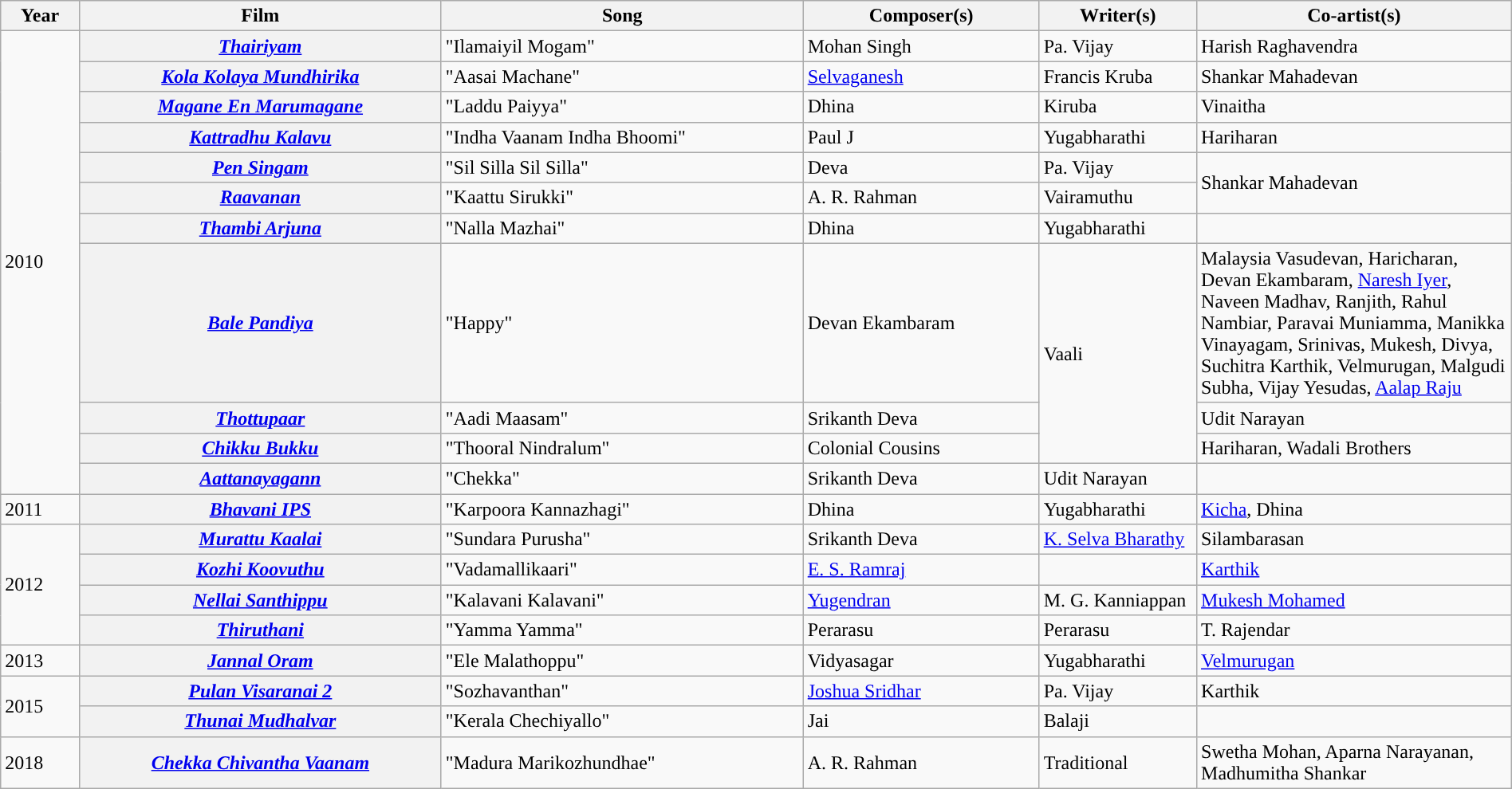<table class="wikitable plainrowheaders" width="100%" textcolor:#000;">
<tr style="background:#b0e0e66;">
<th scope="col" width=5%><strong>Year</strong></th>
<th scope="col" width=23%><strong>Film</strong></th>
<th scope="col" width=23%><strong>Song</strong></th>
<th scope="col" width=15%><strong>Composer(s)</strong></th>
<th scope="col" width=10%><strong>Writer(s)</strong></th>
<th scope="col" width=20%><strong>Co-artist(s)</strong></th>
</tr>
<tr>
<td rowspan="11">2010</td>
<th><em><a href='#'>Thairiyam</a></em></th>
<td>"Ilamaiyil Mogam"</td>
<td>Mohan Singh</td>
<td>Pa. Vijay</td>
<td>Harish Raghavendra</td>
</tr>
<tr>
<th><em><a href='#'>Kola Kolaya Mundhirika</a></em></th>
<td>"Aasai Machane"</td>
<td><a href='#'>Selvaganesh</a></td>
<td>Francis Kruba</td>
<td>Shankar Mahadevan</td>
</tr>
<tr>
<th><em><a href='#'>Magane En Marumagane</a></em></th>
<td>"Laddu Paiyya"</td>
<td>Dhina</td>
<td>Kiruba</td>
<td>Vinaitha</td>
</tr>
<tr>
<th><em><a href='#'>Kattradhu Kalavu</a></em></th>
<td>"Indha Vaanam Indha Bhoomi"</td>
<td>Paul J</td>
<td>Yugabharathi</td>
<td>Hariharan</td>
</tr>
<tr>
<th><em><a href='#'>Pen Singam</a></em></th>
<td>"Sil Silla Sil Silla"</td>
<td>Deva</td>
<td>Pa. Vijay</td>
<td Rowspan="2">Shankar Mahadevan</td>
</tr>
<tr>
<th><em><a href='#'>Raavanan</a></em></th>
<td>"Kaattu Sirukki"</td>
<td>A. R. Rahman</td>
<td>Vairamuthu</td>
</tr>
<tr>
<th><em><a href='#'>Thambi Arjuna</a></em></th>
<td>"Nalla Mazhai"</td>
<td>Dhina</td>
<td>Yugabharathi</td>
<td></td>
</tr>
<tr>
<th><em><a href='#'>Bale Pandiya</a></em></th>
<td>"Happy"</td>
<td>Devan Ekambaram</td>
<td rowspan="3">Vaali</td>
<td>Malaysia Vasudevan, Haricharan, Devan Ekambaram, <a href='#'>Naresh Iyer</a>, Naveen Madhav, Ranjith, Rahul Nambiar, Paravai Muniamma, Manikka Vinayagam, Srinivas, Mukesh, Divya, Suchitra Karthik, Velmurugan, Malgudi Subha, Vijay Yesudas, <a href='#'>Aalap Raju</a></td>
</tr>
<tr>
<th><em><a href='#'>Thottupaar</a></em></th>
<td>"Aadi Maasam"</td>
<td>Srikanth Deva</td>
<td>Udit Narayan</td>
</tr>
<tr>
<th><em><a href='#'>Chikku Bukku</a></em></th>
<td>"Thooral Nindralum"</td>
<td>Colonial Cousins</td>
<td>Hariharan, Wadali Brothers</td>
</tr>
<tr>
<th><em><a href='#'>Aattanayagann</a></em></th>
<td>"Chekka"</td>
<td>Srikanth Deva</td>
<td>Udit Narayan</td>
</tr>
<tr>
<td rowspan="1">2011</td>
<th><em><a href='#'>Bhavani IPS</a></em></th>
<td>"Karpoora Kannazhagi"</td>
<td>Dhina</td>
<td>Yugabharathi</td>
<td><a href='#'>Kicha</a>, Dhina</td>
</tr>
<tr>
<td rowspan="4">2012</td>
<th><em><a href='#'>Murattu Kaalai</a></em></th>
<td>"Sundara Purusha"</td>
<td>Srikanth Deva</td>
<td><a href='#'>K. Selva Bharathy</a></td>
<td>Silambarasan</td>
</tr>
<tr>
<th><em><a href='#'>Kozhi Koovuthu</a></em></th>
<td>"Vadamallikaari"</td>
<td><a href='#'>E. S. Ramraj</a></td>
<td></td>
<td><a href='#'>Karthik</a></td>
</tr>
<tr>
<th><em><a href='#'>Nellai Santhippu</a></em></th>
<td>"Kalavani Kalavani"</td>
<td><a href='#'>Yugendran</a></td>
<td>M. G. Kanniappan</td>
<td><a href='#'>Mukesh Mohamed</a></td>
</tr>
<tr>
<th><em><a href='#'>Thiruthani</a></em></th>
<td>"Yamma Yamma"</td>
<td>Perarasu</td>
<td>Perarasu</td>
<td>T. Rajendar</td>
</tr>
<tr>
<td rowspan="1">2013</td>
<th><em><a href='#'>Jannal Oram</a></em></th>
<td>"Ele Malathoppu"</td>
<td>Vidyasagar</td>
<td>Yugabharathi</td>
<td><a href='#'>Velmurugan</a></td>
</tr>
<tr>
<td rowspan="2">2015</td>
<th><em><a href='#'>Pulan Visaranai 2</a></em></th>
<td>"Sozhavanthan"</td>
<td><a href='#'>Joshua Sridhar</a></td>
<td>Pa. Vijay</td>
<td>Karthik</td>
</tr>
<tr>
<th><em><a href='#'>Thunai Mudhalvar</a></em></th>
<td>"Kerala Chechiyallo"</td>
<td>Jai</td>
<td>Balaji</td>
<td></td>
</tr>
<tr>
<td>2018</td>
<th><em><a href='#'>Chekka Chivantha Vaanam</a></em></th>
<td>"Madura Marikozhundhae"</td>
<td>A. R. Rahman</td>
<td>Traditional</td>
<td>Swetha Mohan, Aparna Narayanan, Madhumitha Shankar</td>
</tr>
</table>
